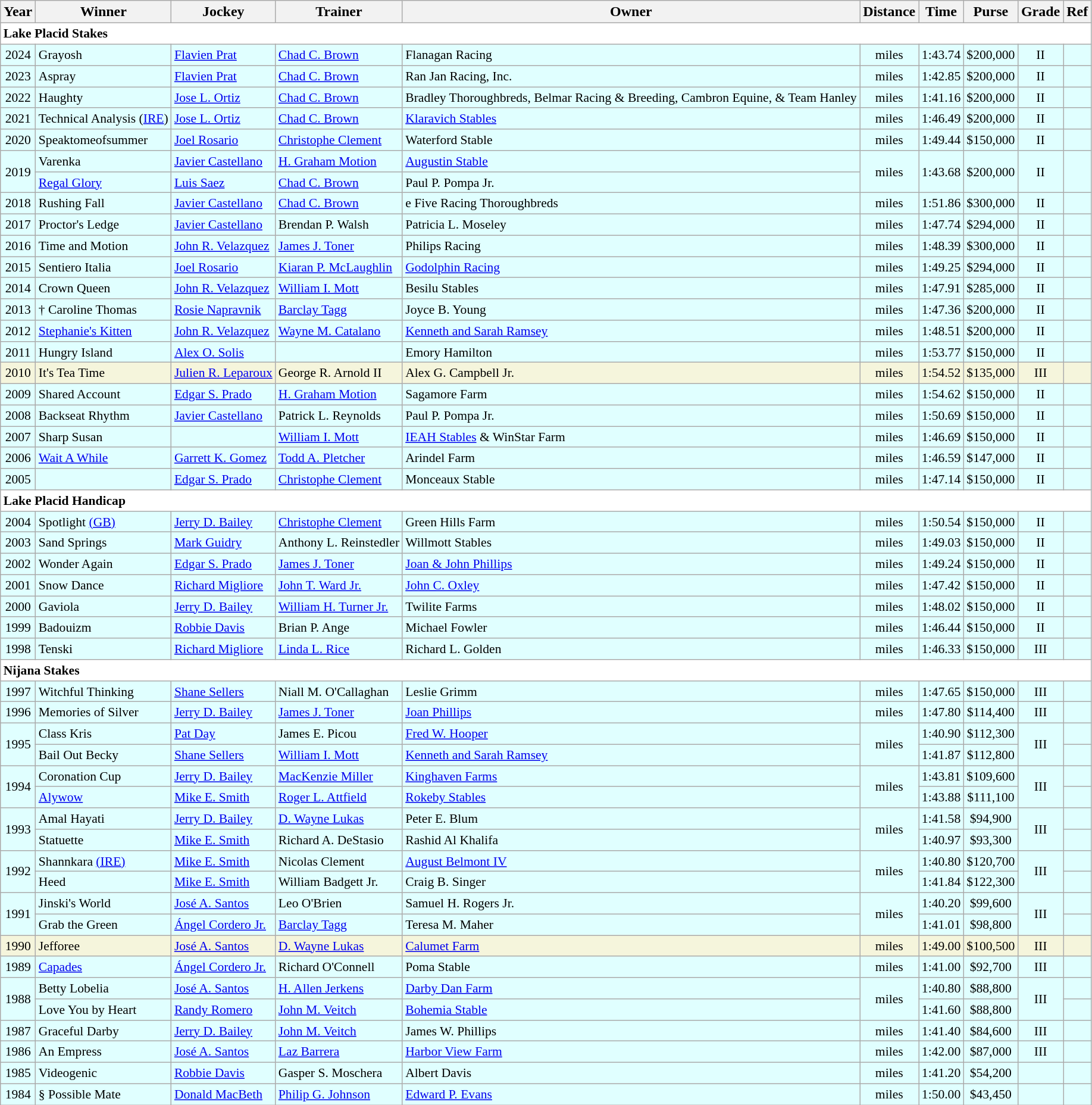<table class="wikitable sortable">
<tr>
<th>Year</th>
<th>Winner</th>
<th>Jockey</th>
<th>Trainer</th>
<th>Owner</th>
<th>Distance</th>
<th>Time</th>
<th>Purse</th>
<th>Grade</th>
<th>Ref</th>
</tr>
<tr style="font-size:90%; background-color:white">
<td align="left" colspan=10><strong>Lake Placid Stakes</strong></td>
</tr>
<tr style="font-size:90%; background-color:lightcyan">
<td align=center>2024</td>
<td>Grayosh</td>
<td><a href='#'>Flavien Prat</a></td>
<td><a href='#'>Chad C. Brown</a></td>
<td>Flanagan Racing</td>
<td align=center> miles</td>
<td align=center>1:43.74</td>
<td align=center>$200,000</td>
<td align=center>II</td>
<td></td>
</tr>
<tr style="font-size:90%; background-color:lightcyan">
<td align=center>2023</td>
<td>Aspray</td>
<td><a href='#'>Flavien Prat</a></td>
<td><a href='#'>Chad C. Brown</a></td>
<td>Ran Jan Racing, Inc.</td>
<td align=center> miles</td>
<td align=center>1:42.85</td>
<td align=center>$200,000</td>
<td align=center>II</td>
<td></td>
</tr>
<tr style="font-size:90%; background-color:lightcyan">
<td align=center>2022</td>
<td>Haughty</td>
<td><a href='#'>Jose L. Ortiz</a></td>
<td><a href='#'>Chad C. Brown</a></td>
<td>Bradley Thoroughbreds, Belmar Racing & Breeding, Cambron Equine, & Team Hanley</td>
<td align=center> miles</td>
<td align=center>1:41.16</td>
<td align=center>$200,000</td>
<td align=center>II</td>
<td></td>
</tr>
<tr style="font-size:90%; background-color:lightcyan">
<td align=center>2021</td>
<td>Technical Analysis (<a href='#'>IRE</a>)</td>
<td><a href='#'>Jose L. Ortiz</a></td>
<td><a href='#'>Chad C. Brown</a></td>
<td><a href='#'>Klaravich Stables</a></td>
<td align=center> miles</td>
<td align=center>1:46.49</td>
<td align=center>$200,000</td>
<td align=center>II</td>
<td></td>
</tr>
<tr style="font-size:90%; background-color:lightcyan">
<td align=center>2020</td>
<td>Speaktomeofsummer</td>
<td><a href='#'>Joel Rosario</a></td>
<td><a href='#'>Christophe Clement</a></td>
<td>Waterford Stable</td>
<td align=center> miles</td>
<td align=center>1:49.44</td>
<td align=center>$150,000</td>
<td align=center>II</td>
<td></td>
</tr>
<tr style="font-size:90%; background-color:lightcyan">
<td align=center rowspan=2>2019</td>
<td>Varenka</td>
<td><a href='#'>Javier Castellano</a></td>
<td><a href='#'>H. Graham Motion</a></td>
<td><a href='#'>Augustin Stable</a></td>
<td align=center rowspan=2> miles</td>
<td align=center rowspan=2>1:43.68</td>
<td align=center rowspan=2>$200,000</td>
<td align=center rowspan=2>II</td>
<td rowspan=2></td>
</tr>
<tr style="font-size:90%; background-color:lightcyan">
<td><a href='#'>Regal Glory</a></td>
<td><a href='#'>Luis Saez</a></td>
<td><a href='#'>Chad C. Brown</a></td>
<td>Paul P. Pompa Jr.</td>
</tr>
<tr style="font-size:90%; background-color:lightcyan">
<td align=center>2018</td>
<td>Rushing Fall</td>
<td><a href='#'>Javier Castellano</a></td>
<td><a href='#'>Chad C. Brown</a></td>
<td>e Five Racing Thoroughbreds</td>
<td align=center> miles</td>
<td align=center>1:51.86</td>
<td align=center>$300,000</td>
<td align=center>II</td>
<td></td>
</tr>
<tr style="font-size:90%; background-color:lightcyan">
<td align=center>2017</td>
<td>Proctor's Ledge</td>
<td><a href='#'>Javier Castellano</a></td>
<td>Brendan P. Walsh</td>
<td>Patricia L. Moseley</td>
<td align=center> miles</td>
<td align=center>1:47.74</td>
<td align=center>$294,000</td>
<td align=center>II</td>
<td></td>
</tr>
<tr style="font-size:90%; background-color:lightcyan">
<td align=center>2016</td>
<td>Time and Motion</td>
<td><a href='#'>John R. Velazquez</a></td>
<td><a href='#'>James J. Toner</a></td>
<td>Philips Racing</td>
<td align=center> miles</td>
<td align=center>1:48.39</td>
<td align=center>$300,000</td>
<td align=center>II</td>
<td></td>
</tr>
<tr style="font-size:90%; background-color:lightcyan">
<td align=center>2015</td>
<td>Sentiero Italia</td>
<td><a href='#'>Joel Rosario</a></td>
<td><a href='#'>Kiaran P. McLaughlin</a></td>
<td><a href='#'>Godolphin Racing</a></td>
<td align=center> miles</td>
<td align=center>1:49.25</td>
<td align=center>$294,000</td>
<td align=center>II</td>
<td></td>
</tr>
<tr style="font-size:90%; background-color:lightcyan">
<td align=center>2014</td>
<td>Crown Queen</td>
<td><a href='#'>John R. Velazquez</a></td>
<td><a href='#'>William I. Mott</a></td>
<td>Besilu Stables</td>
<td align=center> miles</td>
<td align=center>1:47.91</td>
<td align=center>$285,000</td>
<td align=center>II</td>
<td></td>
</tr>
<tr style="font-size:90%; background-color:lightcyan">
<td align=center>2013</td>
<td>† Caroline Thomas</td>
<td><a href='#'>Rosie Napravnik</a></td>
<td><a href='#'>Barclay Tagg</a></td>
<td>Joyce B. Young</td>
<td align=center> miles</td>
<td align=center>1:47.36</td>
<td align=center>$200,000</td>
<td align=center>II</td>
<td></td>
</tr>
<tr style="font-size:90%; background-color:lightcyan">
<td align=center>2012</td>
<td><a href='#'>Stephanie's Kitten</a></td>
<td><a href='#'>John R. Velazquez</a></td>
<td><a href='#'>Wayne M. Catalano</a></td>
<td><a href='#'>Kenneth and Sarah Ramsey</a></td>
<td align=center> miles</td>
<td align=center>1:48.51</td>
<td align=center>$200,000</td>
<td align=center>II</td>
<td></td>
</tr>
<tr style="font-size:90%; background-color:lightcyan">
<td align=center>2011</td>
<td>Hungry Island</td>
<td><a href='#'>Alex O. Solis</a></td>
<td></td>
<td>Emory Hamilton</td>
<td align=center> miles</td>
<td align=center>1:53.77</td>
<td align=center>$150,000</td>
<td align=center>II</td>
<td></td>
</tr>
<tr style="font-size:90%; background-color:beige">
<td align=center>2010</td>
<td>It's Tea Time</td>
<td><a href='#'>Julien R. Leparoux</a></td>
<td>George R. Arnold II</td>
<td>Alex G. Campbell Jr.</td>
<td align=center> miles</td>
<td align=center>1:54.52</td>
<td align=center>$135,000</td>
<td align=center>III</td>
<td></td>
</tr>
<tr style="font-size:90%; background-color:lightcyan">
<td align=center>2009</td>
<td>Shared Account</td>
<td><a href='#'>Edgar S. Prado</a></td>
<td><a href='#'>H. Graham Motion</a></td>
<td>Sagamore Farm</td>
<td align=center> miles</td>
<td align=center>1:54.62</td>
<td align=center>$150,000</td>
<td align=center>II</td>
<td></td>
</tr>
<tr style="font-size:90%; background-color:lightcyan">
<td align=center>2008</td>
<td>Backseat Rhythm</td>
<td><a href='#'>Javier Castellano</a></td>
<td>Patrick L. Reynolds</td>
<td>Paul P. Pompa Jr.</td>
<td align=center> miles</td>
<td align=center>1:50.69</td>
<td align=center>$150,000</td>
<td align=center>II</td>
<td></td>
</tr>
<tr style="font-size:90%; background-color:lightcyan">
<td align=center>2007</td>
<td>Sharp Susan</td>
<td></td>
<td><a href='#'>William I. Mott</a></td>
<td><a href='#'>IEAH Stables</a> & WinStar Farm</td>
<td align=center> miles</td>
<td align=center>1:46.69</td>
<td align=center>$150,000</td>
<td align=center>II</td>
<td></td>
</tr>
<tr style="font-size:90%; background-color:lightcyan">
<td align=center>2006</td>
<td><a href='#'>Wait A While</a></td>
<td><a href='#'>Garrett K. Gomez</a></td>
<td><a href='#'>Todd A. Pletcher</a></td>
<td>Arindel Farm</td>
<td align=center> miles</td>
<td align=center>1:46.59</td>
<td align=center>$147,000</td>
<td align=center>II</td>
<td></td>
</tr>
<tr style="font-size:90%; background-color:lightcyan">
<td align=center>2005</td>
<td></td>
<td><a href='#'>Edgar S. Prado</a></td>
<td><a href='#'>Christophe Clement</a></td>
<td>Monceaux Stable</td>
<td align=center> miles</td>
<td align=center>1:47.14</td>
<td align=center>$150,000</td>
<td align=center>II</td>
<td></td>
</tr>
<tr style="font-size:90%; background-color:white">
<td align="left" colspan=10><strong>Lake Placid Handicap</strong></td>
</tr>
<tr style="font-size:90%; background-color:lightcyan">
<td align=center>2004</td>
<td>Spotlight <a href='#'>(GB)</a></td>
<td><a href='#'>Jerry D. Bailey</a></td>
<td><a href='#'>Christophe Clement</a></td>
<td>Green Hills Farm</td>
<td align=center> miles</td>
<td align=center>1:50.54</td>
<td align=center>$150,000</td>
<td align=center>II</td>
<td></td>
</tr>
<tr style="font-size:90%; background-color:lightcyan">
<td align=center>2003</td>
<td>Sand Springs</td>
<td><a href='#'>Mark Guidry</a></td>
<td>Anthony L. Reinstedler</td>
<td>Willmott Stables</td>
<td align=center> miles</td>
<td align=center>1:49.03</td>
<td align=center>$150,000</td>
<td align=center>II</td>
<td></td>
</tr>
<tr style="font-size:90%; background-color:lightcyan">
<td align=center>2002</td>
<td>Wonder Again</td>
<td><a href='#'>Edgar S. Prado</a></td>
<td><a href='#'>James J. Toner</a></td>
<td><a href='#'>Joan & John Phillips</a></td>
<td align=center> miles</td>
<td align=center>1:49.24</td>
<td align=center>$150,000</td>
<td align=center>II</td>
<td></td>
</tr>
<tr style="font-size:90%; background-color:lightcyan">
<td align=center>2001</td>
<td>Snow Dance</td>
<td><a href='#'>Richard Migliore</a></td>
<td><a href='#'>John T. Ward Jr.</a></td>
<td><a href='#'>John C. Oxley</a></td>
<td align=center> miles</td>
<td align=center>1:47.42</td>
<td align=center>$150,000</td>
<td align=center>II</td>
<td></td>
</tr>
<tr style="font-size:90%; background-color:lightcyan">
<td align=center>2000</td>
<td>Gaviola</td>
<td><a href='#'>Jerry D. Bailey</a></td>
<td><a href='#'>William H. Turner Jr.</a></td>
<td>Twilite Farms</td>
<td align=center> miles</td>
<td align=center>1:48.02</td>
<td align=center>$150,000</td>
<td align=center>II</td>
<td></td>
</tr>
<tr style="font-size:90%; background-color:lightcyan">
<td align=center>1999</td>
<td>Badouizm</td>
<td><a href='#'>Robbie Davis</a></td>
<td>Brian P. Ange</td>
<td>Michael Fowler</td>
<td align=center> miles</td>
<td align=center>1:46.44</td>
<td align=center>$150,000</td>
<td align=center>II</td>
<td></td>
</tr>
<tr style="font-size:90%; background-color:lightcyan">
<td align=center>1998</td>
<td>Tenski</td>
<td><a href='#'>Richard Migliore</a></td>
<td><a href='#'>Linda L. Rice</a></td>
<td>Richard L. Golden</td>
<td align=center> miles</td>
<td align=center>1:46.33</td>
<td align=center>$150,000</td>
<td align=center>III</td>
<td></td>
</tr>
<tr style="font-size:90%; background-color:white">
<td align="left" colspan=10><strong>Nijana Stakes</strong></td>
</tr>
<tr style="font-size:90%; background-color:lightcyan">
<td align=center>1997</td>
<td>Witchful Thinking</td>
<td><a href='#'>Shane Sellers</a></td>
<td>Niall M. O'Callaghan</td>
<td>Leslie Grimm</td>
<td align=center> miles</td>
<td align=center>1:47.65</td>
<td align=center>$150,000</td>
<td align=center>III</td>
<td></td>
</tr>
<tr style="font-size:90%; background-color:lightcyan">
<td align=center>1996</td>
<td>Memories of Silver</td>
<td><a href='#'>Jerry D. Bailey</a></td>
<td><a href='#'>James J. Toner</a></td>
<td><a href='#'>Joan Phillips</a></td>
<td align=center> miles</td>
<td align=center>1:47.80</td>
<td align=center>$114,400</td>
<td align=center>III</td>
<td></td>
</tr>
<tr style="font-size:90%; background-color:lightcyan">
<td align=center rowspan=2>1995</td>
<td>Class Kris</td>
<td><a href='#'>Pat Day</a></td>
<td>James E. Picou</td>
<td><a href='#'>Fred W. Hooper</a></td>
<td align=center rowspan=2> miles</td>
<td align=center>1:40.90</td>
<td align=center>$112,300</td>
<td align=center rowspan=2>III</td>
<td></td>
</tr>
<tr style="font-size:90%; background-color:lightcyan">
<td>Bail Out Becky</td>
<td><a href='#'>Shane Sellers</a></td>
<td><a href='#'>William I. Mott</a></td>
<td><a href='#'>Kenneth and Sarah Ramsey</a></td>
<td align=center>1:41.87</td>
<td align=center>$112,800</td>
<td></td>
</tr>
<tr style="font-size:90%; background-color:lightcyan">
<td align=center rowspan=2>1994</td>
<td>Coronation Cup</td>
<td><a href='#'>Jerry D. Bailey</a></td>
<td><a href='#'>MacKenzie Miller</a></td>
<td><a href='#'>Kinghaven Farms</a></td>
<td align=center rowspan=2> miles</td>
<td align=center>1:43.81</td>
<td align=center>$109,600</td>
<td align=center rowspan=2>III</td>
<td></td>
</tr>
<tr style="font-size:90%; background-color:lightcyan">
<td><a href='#'>Alywow</a></td>
<td><a href='#'>Mike E. Smith</a></td>
<td><a href='#'>Roger L. Attfield</a></td>
<td><a href='#'>Rokeby Stables</a></td>
<td align=center>1:43.88</td>
<td align=center>$111,100</td>
<td></td>
</tr>
<tr style="font-size:90%; background-color:lightcyan">
<td align=center rowspan=2>1993</td>
<td>Amal Hayati</td>
<td><a href='#'>Jerry D. Bailey</a></td>
<td><a href='#'>D. Wayne Lukas</a></td>
<td>Peter E. Blum</td>
<td align=center rowspan=2> miles</td>
<td align=center>1:41.58</td>
<td align=center>$94,900</td>
<td align=center rowspan=2>III</td>
<td></td>
</tr>
<tr style="font-size:90%; background-color:lightcyan">
<td>Statuette</td>
<td><a href='#'>Mike E. Smith</a></td>
<td>Richard A. DeStasio</td>
<td>Rashid Al Khalifa</td>
<td align=center>1:40.97</td>
<td align=center>$93,300</td>
<td></td>
</tr>
<tr style="font-size:90%; background-color:lightcyan">
<td align=center rowspan=2>1992</td>
<td>Shannkara <a href='#'>(IRE)</a></td>
<td><a href='#'>Mike E. Smith</a></td>
<td>Nicolas Clement</td>
<td><a href='#'>August Belmont IV</a></td>
<td align=center rowspan=2> miles</td>
<td align=center>1:40.80</td>
<td align=center>$120,700</td>
<td align=center rowspan=2>III</td>
<td></td>
</tr>
<tr style="font-size:90%; background-color:lightcyan">
<td>Heed</td>
<td><a href='#'>Mike E. Smith</a></td>
<td>William Badgett Jr.</td>
<td>Craig B. Singer</td>
<td align=center>1:41.84</td>
<td align=center>$122,300</td>
<td></td>
</tr>
<tr style="font-size:90%; background-color:lightcyan">
<td align=center rowspan=2>1991</td>
<td>Jinski's World</td>
<td><a href='#'>José A. Santos</a></td>
<td>Leo O'Brien</td>
<td>Samuel H. Rogers Jr.</td>
<td align=center rowspan=2> miles</td>
<td align=center>1:40.20</td>
<td align=center>$99,600</td>
<td align=center rowspan=2>III</td>
<td></td>
</tr>
<tr style="font-size:90%; background-color:lightcyan">
<td>Grab the Green</td>
<td><a href='#'>Ángel Cordero Jr.</a></td>
<td><a href='#'>Barclay Tagg</a></td>
<td>Teresa M. Maher</td>
<td align=center>1:41.01</td>
<td align=center>$98,800</td>
<td></td>
</tr>
<tr style="font-size:90%; background-color:beige">
<td align=center>1990</td>
<td>Jefforee</td>
<td><a href='#'>José A. Santos</a></td>
<td><a href='#'>D. Wayne Lukas</a></td>
<td><a href='#'>Calumet Farm</a></td>
<td align=center> miles</td>
<td align=center>1:49.00</td>
<td align=center>$100,500</td>
<td align=center>III</td>
<td></td>
</tr>
<tr style="font-size:90%; background-color:lightcyan">
<td align=center>1989</td>
<td><a href='#'>Capades</a></td>
<td><a href='#'>Ángel Cordero Jr.</a></td>
<td>Richard O'Connell</td>
<td>Poma Stable</td>
<td align=center> miles</td>
<td align=center>1:41.00</td>
<td align=center>$92,700</td>
<td align=center>III</td>
<td></td>
</tr>
<tr style="font-size:90%; background-color:lightcyan">
<td align=center rowspan=2>1988</td>
<td>Betty Lobelia</td>
<td><a href='#'>José A. Santos</a></td>
<td><a href='#'>H. Allen Jerkens</a></td>
<td><a href='#'>Darby Dan Farm</a></td>
<td align=center rowspan=2> miles</td>
<td align=center>1:40.80</td>
<td align=center>$88,800</td>
<td align=center rowspan=2>III</td>
<td></td>
</tr>
<tr style="font-size:90%; background-color:lightcyan">
<td>Love You by Heart</td>
<td><a href='#'>Randy Romero</a></td>
<td><a href='#'>John M. Veitch</a></td>
<td><a href='#'>Bohemia Stable</a></td>
<td align=center>1:41.60</td>
<td align=center>$88,800</td>
<td></td>
</tr>
<tr style="font-size:90%; background-color:lightcyan">
<td align=center>1987</td>
<td>Graceful Darby</td>
<td><a href='#'>Jerry D. Bailey</a></td>
<td><a href='#'>John M. Veitch</a></td>
<td>James W. Phillips</td>
<td align=center> miles</td>
<td align=center>1:41.40</td>
<td align=center>$84,600</td>
<td align=center>III</td>
<td></td>
</tr>
<tr style="font-size:90%; background-color:lightcyan">
<td align=center>1986</td>
<td>An Empress</td>
<td><a href='#'>José A. Santos</a></td>
<td><a href='#'>Laz Barrera</a></td>
<td><a href='#'>Harbor View Farm</a></td>
<td align=center> miles</td>
<td align=center>1:42.00</td>
<td align=center>$87,000</td>
<td align=center>III</td>
<td></td>
</tr>
<tr style="font-size:90%; background-color:lightcyan">
<td align=center>1985</td>
<td>Videogenic</td>
<td><a href='#'>Robbie Davis</a></td>
<td>Gasper S. Moschera</td>
<td>Albert Davis</td>
<td align=center> miles</td>
<td align=center>1:41.20</td>
<td align=center>$54,200</td>
<td align=center></td>
<td></td>
</tr>
<tr style="font-size:90%; background-color:lightcyan">
<td align=center>1984</td>
<td>§ Possible Mate</td>
<td><a href='#'>Donald MacBeth</a></td>
<td><a href='#'>Philip G. Johnson</a></td>
<td><a href='#'>Edward P. Evans</a></td>
<td align=center> miles</td>
<td align=center>1:50.00</td>
<td align=center>$43,450</td>
<td align=center></td>
<td></td>
</tr>
</table>
